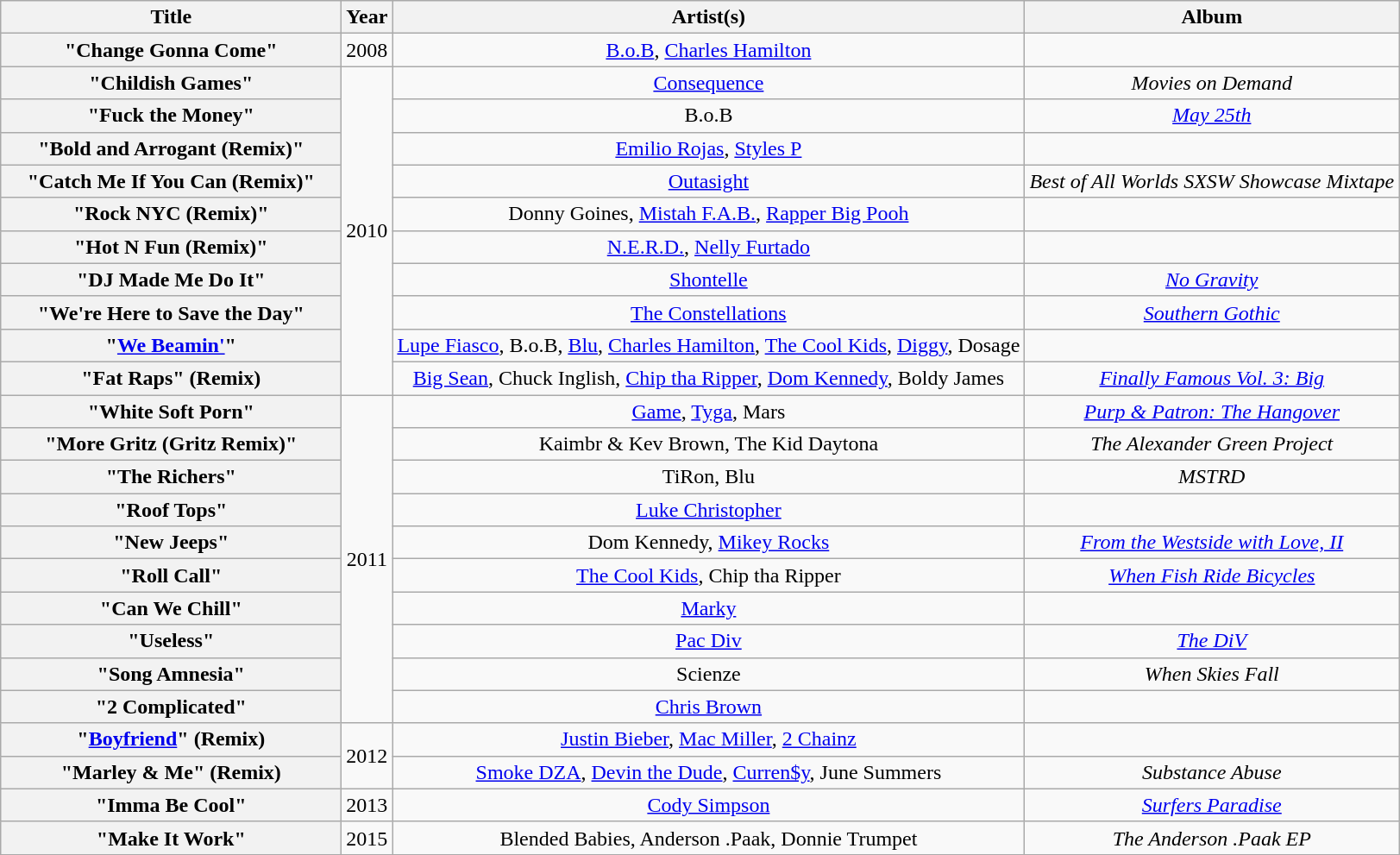<table class="wikitable plainrowheaders" style="text-align:center;">
<tr>
<th scope="col" style="width:16em;">Title</th>
<th scope="col">Year</th>
<th scope="col">Artist(s)</th>
<th scope="col">Album</th>
</tr>
<tr>
<th scope="row">"Change Gonna Come"</th>
<td>2008</td>
<td><a href='#'>B.o.B</a>, <a href='#'>Charles Hamilton</a></td>
<td></td>
</tr>
<tr>
<th scope="row">"Childish Games"</th>
<td rowspan="10">2010</td>
<td><a href='#'>Consequence</a></td>
<td><em>Movies on Demand</em></td>
</tr>
<tr>
<th scope="row">"Fuck the Money"</th>
<td>B.o.B</td>
<td><em><a href='#'>May 25th</a></em></td>
</tr>
<tr>
<th scope="row">"Bold and Arrogant (Remix)"</th>
<td><a href='#'>Emilio Rojas</a>, <a href='#'>Styles P</a></td>
<td></td>
</tr>
<tr>
<th scope="row">"Catch Me If You Can (Remix)"</th>
<td><a href='#'>Outasight</a></td>
<td><em>Best of All Worlds SXSW Showcase Mixtape</em></td>
</tr>
<tr>
<th scope="row">"Rock NYC (Remix)"</th>
<td>Donny Goines, <a href='#'>Mistah F.A.B.</a>, <a href='#'>Rapper Big Pooh</a></td>
<td></td>
</tr>
<tr>
<th scope="row">"Hot N Fun (Remix)"</th>
<td><a href='#'>N.E.R.D.</a>, <a href='#'>Nelly Furtado</a></td>
<td></td>
</tr>
<tr>
<th scope="row">"DJ Made Me Do It"</th>
<td><a href='#'>Shontelle</a></td>
<td><em><a href='#'>No Gravity</a></em></td>
</tr>
<tr>
<th scope="row">"We're Here to Save the Day"</th>
<td><a href='#'>The Constellations</a></td>
<td><em><a href='#'>Southern Gothic</a></em></td>
</tr>
<tr>
<th scope="row">"<a href='#'>We Beamin'</a>"</th>
<td><a href='#'>Lupe Fiasco</a>, B.o.B, <a href='#'>Blu</a>, <a href='#'>Charles Hamilton</a>, <a href='#'>The Cool Kids</a>, <a href='#'>Diggy</a>, Dosage</td>
<td></td>
</tr>
<tr>
<th scope="row">"Fat Raps" (Remix)</th>
<td><a href='#'>Big Sean</a>, Chuck Inglish, <a href='#'>Chip tha Ripper</a>, <a href='#'>Dom Kennedy</a>, Boldy James</td>
<td><em><a href='#'>Finally Famous Vol. 3: Big</a></em></td>
</tr>
<tr>
<th scope="row">"White Soft Porn"</th>
<td rowspan="10">2011</td>
<td><a href='#'>Game</a>, <a href='#'>Tyga</a>, Mars</td>
<td><em><a href='#'>Purp & Patron: The Hangover</a></em></td>
</tr>
<tr>
<th scope="row">"More Gritz (Gritz Remix)"</th>
<td>Kaimbr & Kev Brown, The Kid Daytona</td>
<td><em>The Alexander Green Project</em></td>
</tr>
<tr>
<th scope="row">"The Richers"</th>
<td>TiRon, Blu</td>
<td><em>MSTRD</em></td>
</tr>
<tr>
<th scope="row">"Roof Tops"</th>
<td><a href='#'>Luke Christopher</a></td>
<td></td>
</tr>
<tr>
<th scope="row">"New Jeeps"</th>
<td>Dom Kennedy, <a href='#'>Mikey Rocks</a></td>
<td><em><a href='#'>From the Westside with Love, II</a></em></td>
</tr>
<tr>
<th scope="row">"Roll Call"</th>
<td><a href='#'>The Cool Kids</a>, Chip tha Ripper</td>
<td><em><a href='#'>When Fish Ride Bicycles</a></em></td>
</tr>
<tr>
<th scope="row">"Can We Chill"</th>
<td><a href='#'>Marky</a></td>
<td></td>
</tr>
<tr>
<th scope="row">"Useless"</th>
<td><a href='#'>Pac Div</a></td>
<td><em><a href='#'>The DiV</a></em></td>
</tr>
<tr>
<th scope="row">"Song Amnesia"</th>
<td>Scienze</td>
<td><em>When Skies Fall</em></td>
</tr>
<tr>
<th scope="row">"2 Complicated"</th>
<td><a href='#'>Chris Brown</a></td>
<td></td>
</tr>
<tr>
<th scope="row">"<a href='#'>Boyfriend</a>" (Remix)</th>
<td rowspan="2">2012</td>
<td><a href='#'>Justin Bieber</a>, <a href='#'>Mac Miller</a>, <a href='#'>2 Chainz</a></td>
<td></td>
</tr>
<tr>
<th scope="row">"Marley & Me" (Remix)</th>
<td><a href='#'>Smoke DZA</a>, <a href='#'>Devin the Dude</a>, <a href='#'>Curren$y</a>, June Summers</td>
<td><em>Substance Abuse</em></td>
</tr>
<tr>
<th scope="row">"Imma Be Cool"</th>
<td>2013</td>
<td><a href='#'>Cody Simpson</a></td>
<td><em><a href='#'>Surfers Paradise</a></em></td>
</tr>
<tr>
<th scope="row">"Make It Work"</th>
<td>2015</td>
<td>Blended Babies, Anderson .Paak, Donnie Trumpet</td>
<td><em>The Anderson .Paak EP</em></td>
</tr>
</table>
